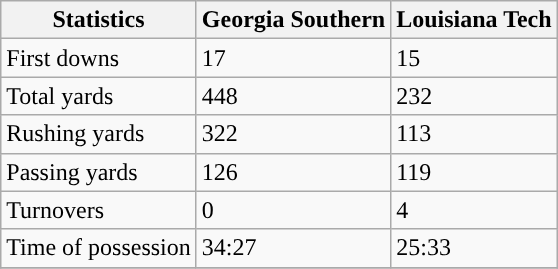<table class="wikitable">
<tr>
<th>Statistics</th>
<th>Georgia Southern</th>
<th>Louisiana Tech</th>
</tr>
<tr>
<td>First downs</td>
<td>17</td>
<td>15</td>
</tr>
<tr>
<td>Total yards</td>
<td>448</td>
<td>232</td>
</tr>
<tr>
<td>Rushing yards</td>
<td>322</td>
<td>113</td>
</tr>
<tr>
<td>Passing yards</td>
<td>126</td>
<td>119</td>
</tr>
<tr>
<td>Turnovers</td>
<td>0</td>
<td>4</td>
</tr>
<tr>
<td>Time of possession</td>
<td>34:27</td>
<td>25:33</td>
</tr>
<tr>
</tr>
</table>
